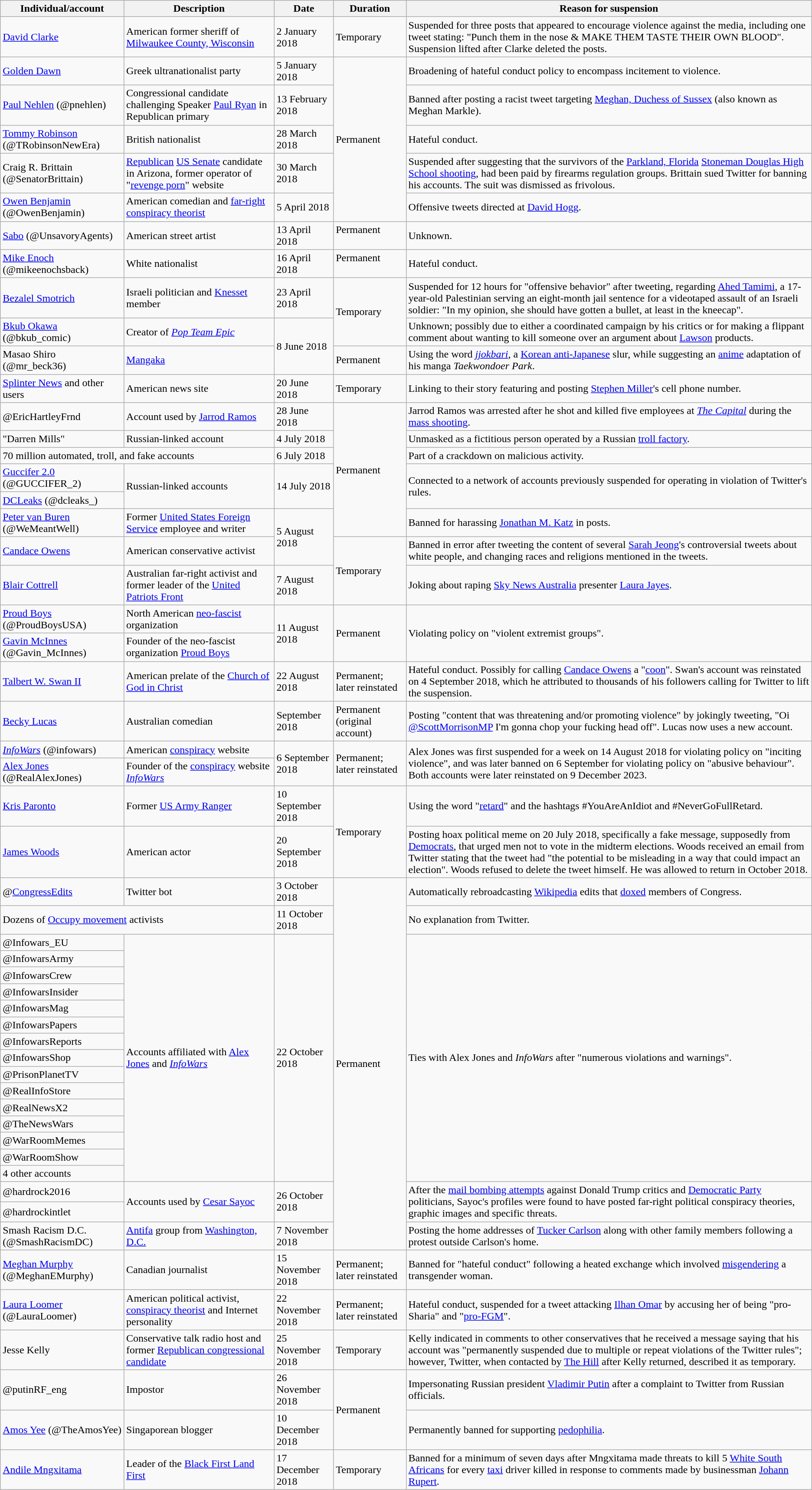<table class="wikitable sortable sticky-header">
<tr>
<th>Individual/account</th>
<th>Description</th>
<th>Date</th>
<th>Duration</th>
<th style=width:50%>Reason for suspension</th>
</tr>
<tr>
<td><a href='#'>David Clarke</a></td>
<td>American former sheriff of <a href='#'>Milwaukee County, Wisconsin</a></td>
<td>2 January 2018</td>
<td>Temporary</td>
<td>Suspended for three posts that appeared to encourage violence against the media, including one tweet stating: "Punch them in the nose & MAKE THEM TASTE THEIR OWN BLOOD". Suspension lifted after Clarke deleted the posts.</td>
</tr>
<tr>
<td><a href='#'>Golden Dawn</a></td>
<td>Greek ultranationalist party</td>
<td>5 January 2018</td>
<td rowspan="5">Permanent</td>
<td>Broadening of hateful conduct policy to encompass incitement to violence.</td>
</tr>
<tr>
<td><a href='#'>Paul Nehlen</a> (@pnehlen)</td>
<td>Congressional candidate challenging Speaker <a href='#'>Paul Ryan</a> in Republican primary</td>
<td>13 February 2018</td>
<td>Banned after posting a racist tweet targeting <a href='#'>Meghan, Duchess of Sussex</a> (also known as Meghan Markle).</td>
</tr>
<tr>
<td><a href='#'>Tommy Robinson</a> (@TRobinsonNewEra)</td>
<td>British nationalist</td>
<td>28 March 2018</td>
<td>Hateful conduct.</td>
</tr>
<tr>
<td>Craig R. Brittain (@SenatorBrittain)</td>
<td><a href='#'>Republican</a> <a href='#'>US Senate</a> candidate in Arizona, former operator of "<a href='#'>revenge porn</a>" website</td>
<td>30 March 2018</td>
<td>Suspended after suggesting that the survivors of the <a href='#'>Parkland, Florida</a> <a href='#'>Stoneman Douglas High School shooting</a>, had been paid by firearms regulation groups. Brittain sued Twitter for banning his accounts. The suit was dismissed as frivolous.</td>
</tr>
<tr>
<td><a href='#'>Owen Benjamin</a> (@OwenBenjamin)</td>
<td>American comedian and <a href='#'>far-right</a> <a href='#'>conspiracy theorist</a></td>
<td>5 April 2018</td>
<td>Offensive tweets directed at <a href='#'>David Hogg</a>.</td>
</tr>
<tr>
<td><a href='#'>Sabo</a> (@UnsavoryAgents)</td>
<td>American street artist</td>
<td>13 April 2018</td>
<td>Permanent<br> </td>
<td>Unknown.</td>
</tr>
<tr>
<td><a href='#'>Mike Enoch</a> (@mikeenochsback)</td>
<td>White nationalist</td>
<td>16 April 2018</td>
<td>Permanent<br> </td>
<td>Hateful conduct.</td>
</tr>
<tr>
<td><a href='#'>Bezalel Smotrich</a></td>
<td>Israeli politician and <a href='#'>Knesset</a> member</td>
<td>23 April 2018</td>
<td rowspan="2">Temporary</td>
<td>Suspended for 12 hours for "offensive behavior" after tweeting, regarding <a href='#'>Ahed Tamimi</a>, a 17-year-old Palestinian serving an eight-month jail sentence for a videotaped assault of an Israeli soldier: "In my opinion, she should have gotten a bullet, at least in the kneecap".</td>
</tr>
<tr>
<td><a href='#'>Bkub Okawa</a> (@bkub_comic)</td>
<td>Creator of <em><a href='#'>Pop Team Epic</a></em></td>
<td rowspan=2>8 June 2018</td>
<td>Unknown; possibly due to either a coordinated campaign by his critics or for making a flippant comment about wanting to kill someone over an argument about <a href='#'>Lawson</a> products.</td>
</tr>
<tr>
<td>Masao Shiro (@mr_beck36)</td>
<td><a href='#'>Mangaka</a></td>
<td>Permanent</td>
<td>Using the word <em><a href='#'>jjokbari</a></em>, a <a href='#'>Korean anti-Japanese</a> slur, while suggesting an <a href='#'>anime</a> adaptation of his manga <em>Taekwondoer Park</em>.</td>
</tr>
<tr>
<td><a href='#'>Splinter News</a> and other users</td>
<td>American news site</td>
<td>20 June 2018</td>
<td>Temporary</td>
<td>Linking to their story featuring and posting <a href='#'>Stephen Miller</a>'s cell phone number.</td>
</tr>
<tr>
<td>@EricHartleyFrnd</td>
<td>Account used by <a href='#'>Jarrod Ramos</a></td>
<td>28 June 2018</td>
<td rowspan="6">Permanent</td>
<td>Jarrod Ramos was arrested after he shot and killed five employees at <em><a href='#'>The Capital</a></em> during the <a href='#'>mass shooting</a>.</td>
</tr>
<tr>
<td>"Darren Mills"</td>
<td>Russian-linked account</td>
<td>4 July 2018</td>
<td>Unmasked as a fictitious person operated by a Russian <a href='#'>troll factory</a>.</td>
</tr>
<tr>
<td colspan=2>70 million automated, troll, and fake accounts</td>
<td>6 July 2018</td>
<td>Part of a crackdown on malicious activity.</td>
</tr>
<tr>
<td><a href='#'>Guccifer 2.0</a> (@GUCCIFER_2)</td>
<td rowspan=2>Russian-linked accounts</td>
<td rowspan=2>14 July 2018</td>
<td rowspan=2>Connected to a network of accounts previously suspended for operating in violation of Twitter's rules.</td>
</tr>
<tr>
<td><a href='#'>DCLeaks</a> (@dcleaks_)</td>
</tr>
<tr>
<td><a href='#'>Peter van Buren</a> (@WeMeantWell)</td>
<td>Former <a href='#'>United States Foreign Service</a> employee and writer</td>
<td rowspan=2>5 August 2018</td>
<td>Banned for harassing <a href='#'>Jonathan M. Katz</a> in posts.</td>
</tr>
<tr>
<td><a href='#'>Candace Owens</a></td>
<td>American conservative activist</td>
<td rowspan="2">Temporary</td>
<td>Banned in error after tweeting the content of several <a href='#'>Sarah Jeong</a>'s controversial tweets about white people, and changing races and religions mentioned in the tweets.</td>
</tr>
<tr>
<td><a href='#'>Blair Cottrell</a></td>
<td>Australian far-right activist and former leader of the <a href='#'>United Patriots Front</a></td>
<td>7 August 2018</td>
<td>Joking about raping <a href='#'>Sky News Australia</a> presenter <a href='#'>Laura Jayes</a>.</td>
</tr>
<tr>
<td><a href='#'>Proud Boys</a> (@ProudBoysUSA)</td>
<td>North American <a href='#'>neo-fascist</a> organization</td>
<td rowspan=2>11 August 2018</td>
<td rowspan=2>Permanent</td>
<td rowspan=2>Violating policy on "violent extremist groups".</td>
</tr>
<tr>
<td><a href='#'>Gavin McInnes</a> (@Gavin_McInnes)</td>
<td>Founder of the neo-fascist organization <a href='#'>Proud Boys</a></td>
</tr>
<tr>
<td><a href='#'>Talbert W. Swan II</a></td>
<td>American prelate of the <a href='#'>Church of God in Christ</a></td>
<td>22 August 2018</td>
<td>Permanent; later reinstated</td>
<td>Hateful conduct. Possibly for calling <a href='#'>Candace Owens</a> a "<a href='#'>coon</a>". Swan's account was reinstated on 4 September 2018, which he attributed to thousands of his followers calling for Twitter to lift the suspension.</td>
</tr>
<tr>
<td><a href='#'>Becky Lucas</a></td>
<td>Australian comedian</td>
<td>September 2018</td>
<td>Permanent (original account)</td>
<td>Posting "content that was threatening and/or promoting violence" by jokingly tweeting, "Oi <a href='#'>@ScottMorrisonMP</a> I'm gonna chop your fucking head off". Lucas now uses a new account.</td>
</tr>
<tr>
<td><em><a href='#'>InfoWars</a></em> (@infowars)</td>
<td>American <a href='#'>conspiracy</a> website</td>
<td rowspan=2>6 September 2018</td>
<td rowspan=2>Permanent; later reinstated</td>
<td rowspan=2>Alex Jones was first suspended for a week on 14 August 2018 for violating policy on "inciting violence", and was later banned on 6 September for violating policy on "abusive behaviour". Both accounts were later reinstated on 9 December 2023.</td>
</tr>
<tr>
<td><a href='#'>Alex Jones</a> (@RealAlexJones)</td>
<td>Founder of the <a href='#'>conspiracy</a> website <em><a href='#'>InfoWars</a></em></td>
</tr>
<tr>
<td><a href='#'>Kris Paronto</a></td>
<td>Former <a href='#'>US Army Ranger</a></td>
<td>10 September 2018</td>
<td rowspan="2">Temporary</td>
<td>Using the word "<a href='#'>retard</a>" and the hashtags #YouAreAnIdiot and #NeverGoFullRetard.</td>
</tr>
<tr>
<td><a href='#'>James Woods</a></td>
<td>American actor</td>
<td>20 September 2018</td>
<td>Posting hoax political meme on 20 July 2018, specifically a fake message, supposedly from <a href='#'>Democrats</a>, that urged men not to vote in the midterm elections. Woods received an email from Twitter stating that the tweet had "the potential to be misleading in a way that could impact an election". Woods refused to delete the tweet himself. He was allowed to return in October 2018.</td>
</tr>
<tr>
<td>@<a href='#'>CongressEdits</a></td>
<td>Twitter bot</td>
<td>3 October 2018</td>
<td rowspan="20">Permanent</td>
<td>Automatically rebroadcasting <a href='#'>Wikipedia</a> edits that <a href='#'>doxed</a> members of Congress.</td>
</tr>
<tr>
<td colspan=2>Dozens of <a href='#'>Occupy movement</a> activists</td>
<td>11 October 2018</td>
<td>No explanation from Twitter.</td>
</tr>
<tr>
<td>@Infowars_EU</td>
<td rowspan=15>Accounts affiliated with <a href='#'>Alex Jones</a> and <em><a href='#'>InfoWars</a></em></td>
<td rowspan=15>22 October 2018</td>
<td rowspan=15>Ties with Alex Jones and <em>InfoWars</em> after "numerous violations and warnings".</td>
</tr>
<tr>
<td>@InfowarsArmy</td>
</tr>
<tr>
<td>@InfowarsCrew</td>
</tr>
<tr>
<td>@InfowarsInsider</td>
</tr>
<tr>
<td>@InfowarsMag</td>
</tr>
<tr>
<td>@InfowarsPapers</td>
</tr>
<tr>
<td>@InfowarsReports</td>
</tr>
<tr>
<td>@InfowarsShop</td>
</tr>
<tr>
<td>@PrisonPlanetTV</td>
</tr>
<tr>
<td>@RealInfoStore</td>
</tr>
<tr>
<td>@RealNewsX2</td>
</tr>
<tr>
<td>@TheNewsWars</td>
</tr>
<tr>
<td>@WarRoomMemes</td>
</tr>
<tr>
<td>@WarRoomShow</td>
</tr>
<tr>
<td>4 other accounts</td>
</tr>
<tr>
<td>@hardrock2016</td>
<td rowspan=2>Accounts used by <a href='#'>Cesar Sayoc</a></td>
<td rowspan=2>26 October 2018</td>
<td rowspan=2>After the <a href='#'>mail bombing attempts</a> against Donald Trump critics and <a href='#'>Democratic Party</a> politicians, Sayoc's profiles were found to have posted far-right political conspiracy theories, graphic images and specific threats.</td>
</tr>
<tr>
<td>@hardrockintlet</td>
</tr>
<tr>
<td>Smash Racism D.C. (@SmashRacismDC)</td>
<td><a href='#'>Antifa</a> group from <a href='#'>Washington, D.C.</a></td>
<td>7 November 2018</td>
<td>Posting the home addresses of <a href='#'>Tucker Carlson</a> along with other family members following a protest outside Carlson's home.</td>
</tr>
<tr>
<td><a href='#'>Meghan Murphy</a> (@MeghanEMurphy)</td>
<td>Canadian journalist</td>
<td>15 November 2018</td>
<td>Permanent; later reinstated</td>
<td>Banned for "hateful conduct" following a heated exchange which involved <a href='#'>misgendering</a> a transgender woman.</td>
</tr>
<tr>
<td><a href='#'>Laura Loomer</a> (@LauraLoomer)</td>
<td>American political activist, <a href='#'>conspiracy theorist</a> and Internet personality</td>
<td>22 November 2018</td>
<td>Permanent; later reinstated</td>
<td>Hateful conduct, suspended for a tweet attacking <a href='#'>Ilhan Omar</a> by accusing her of being "pro-Sharia" and "<a href='#'>pro-FGM</a>".</td>
</tr>
<tr>
<td>Jesse Kelly</td>
<td>Conservative talk radio host and former <a href='#'>Republican congressional candidate</a></td>
<td>25 November 2018</td>
<td>Temporary</td>
<td>Kelly indicated in comments to other conservatives that he received a message saying that his account was "permanently suspended due to multiple or repeat violations of the Twitter rules"; however, Twitter, when contacted by <a href='#'>The Hill</a> after Kelly returned, described it as temporary.</td>
</tr>
<tr>
<td>@putinRF_eng</td>
<td>Impostor</td>
<td>26 November 2018</td>
<td rowspan="2">Permanent</td>
<td>Impersonating Russian president <a href='#'>Vladimir Putin</a> after a complaint to Twitter from Russian officials.</td>
</tr>
<tr>
<td><a href='#'>Amos Yee</a> (@TheAmosYee)</td>
<td>Singaporean blogger</td>
<td>10 December 2018</td>
<td>Permanently banned for supporting <a href='#'>pedophilia</a>.</td>
</tr>
<tr>
<td><a href='#'>Andile Mngxitama</a></td>
<td>Leader of the <a href='#'>Black First Land First</a></td>
<td>17 December 2018</td>
<td>Temporary</td>
<td>Banned for a minimum of seven days after Mngxitama made threats to kill 5 <a href='#'>White South Africans</a> for every <a href='#'>taxi</a> driver killed in response to comments made by businessman <a href='#'>Johann Rupert</a>.</td>
</tr>
</table>
